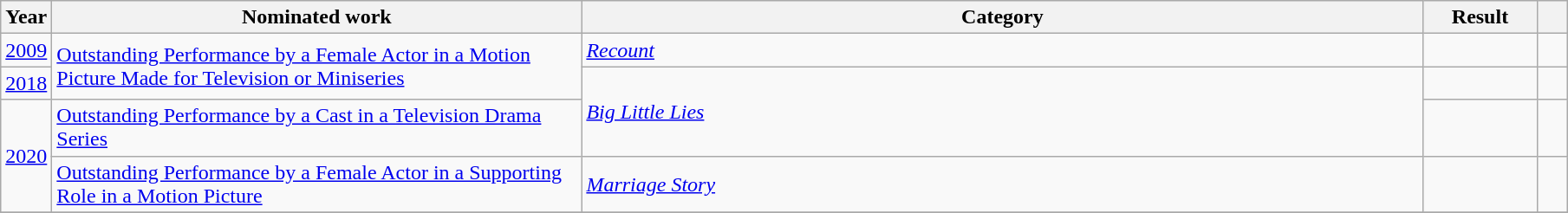<table class=wikitable>
<tr>
<th scope="col" style="width:1em;">Year</th>
<th scope="col" style="width:25em;">Nominated work</th>
<th scope="col" style="width:40em;">Category</th>
<th scope="col" style="width:5em;">Result</th>
<th scope="col" style="width:1em;"class="unsortable"></th>
</tr>
<tr>
<td><a href='#'>2009</a></td>
<td rowspan=2><a href='#'>Outstanding Performance by a Female Actor in a Motion Picture Made for Television or Miniseries</a></td>
<td><em><a href='#'>Recount</a></em></td>
<td></td>
<td></td>
</tr>
<tr>
<td><a href='#'>2018</a></td>
<td rowspan="2"><em><a href='#'>Big Little Lies</a></em></td>
<td></td>
<td></td>
</tr>
<tr>
<td rowspan=2><a href='#'>2020</a></td>
<td><a href='#'>Outstanding Performance by a Cast in a Television Drama Series</a></td>
<td></td>
<td></td>
</tr>
<tr>
<td><a href='#'>Outstanding Performance by a Female Actor in a Supporting Role in a Motion Picture</a></td>
<td><em><a href='#'>Marriage Story</a></em></td>
<td></td>
<td style="text-align:center;"></td>
</tr>
<tr>
</tr>
</table>
